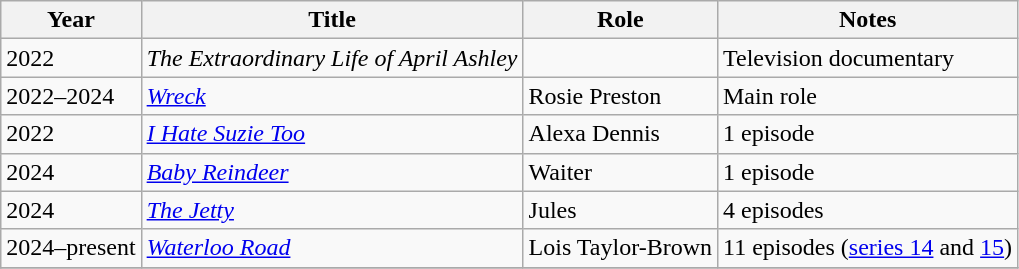<table class="wikitable sortable">
<tr>
<th>Year</th>
<th>Title</th>
<th>Role</th>
<th class="unsortable">Notes</th>
</tr>
<tr>
<td>2022</td>
<td><em>The Extraordinary Life of April Ashley</em></td>
<td></td>
<td>Television documentary</td>
</tr>
<tr>
<td>2022–2024</td>
<td><em><a href='#'>Wreck</a></em></td>
<td>Rosie Preston</td>
<td>Main role</td>
</tr>
<tr>
<td>2022</td>
<td><em><a href='#'>I Hate Suzie Too</a></em></td>
<td>Alexa Dennis</td>
<td>1 episode</td>
</tr>
<tr>
<td>2024</td>
<td><em><a href='#'>Baby Reindeer</a></em></td>
<td>Waiter</td>
<td>1 episode</td>
</tr>
<tr>
<td>2024</td>
<td><em><a href='#'>The Jetty</a></em></td>
<td>Jules</td>
<td>4 episodes</td>
</tr>
<tr>
<td>2024–present</td>
<td><em><a href='#'>Waterloo Road</a></em></td>
<td>Lois Taylor-Brown</td>
<td>11 episodes (<a href='#'>series 14</a> and <a href='#'>15</a>)</td>
</tr>
<tr>
</tr>
</table>
